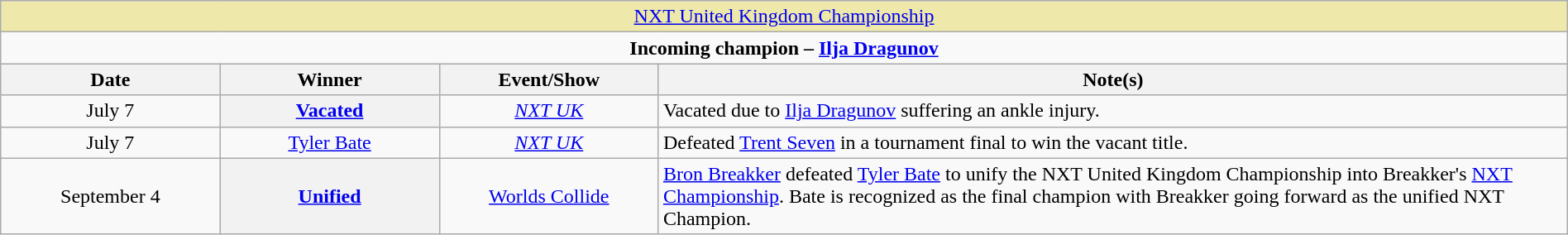<table class="wikitable" style="text-align:center; width:100%;">
<tr style="background:#EEE8AA;">
<td colspan="4" style="text-align: center;"><a href='#'>NXT United Kingdom Championship</a></td>
</tr>
<tr>
<td colspan="4" style="text-align: center;"><strong>Incoming champion – <a href='#'>Ilja Dragunov</a></strong></td>
</tr>
<tr>
<th width=14%>Date</th>
<th width=14%>Winner</th>
<th width=14%>Event/Show</th>
<th width=58%>Note(s)</th>
</tr>
<tr>
<td>July 7<br></td>
<th><a href='#'>Vacated</a></th>
<td><em><a href='#'>NXT UK</a></em></td>
<td align=left>Vacated due to <a href='#'>Ilja Dragunov</a> suffering an ankle injury.</td>
</tr>
<tr>
<td>July 7<br></td>
<td><a href='#'>Tyler Bate</a></td>
<td><em><a href='#'>NXT UK</a></em></td>
<td align=left>Defeated <a href='#'>Trent Seven</a> in a tournament final to win the vacant title.</td>
</tr>
<tr>
<td>September 4</td>
<th><a href='#'>Unified</a></th>
<td><a href='#'>Worlds Collide</a></td>
<td align=left><a href='#'>Bron Breakker</a> defeated <a href='#'>Tyler Bate</a> to unify the NXT United Kingdom Championship into Breakker's <a href='#'>NXT Championship</a>. Bate is recognized as the final champion with Breakker going forward as the unified NXT Champion.</td>
</tr>
</table>
